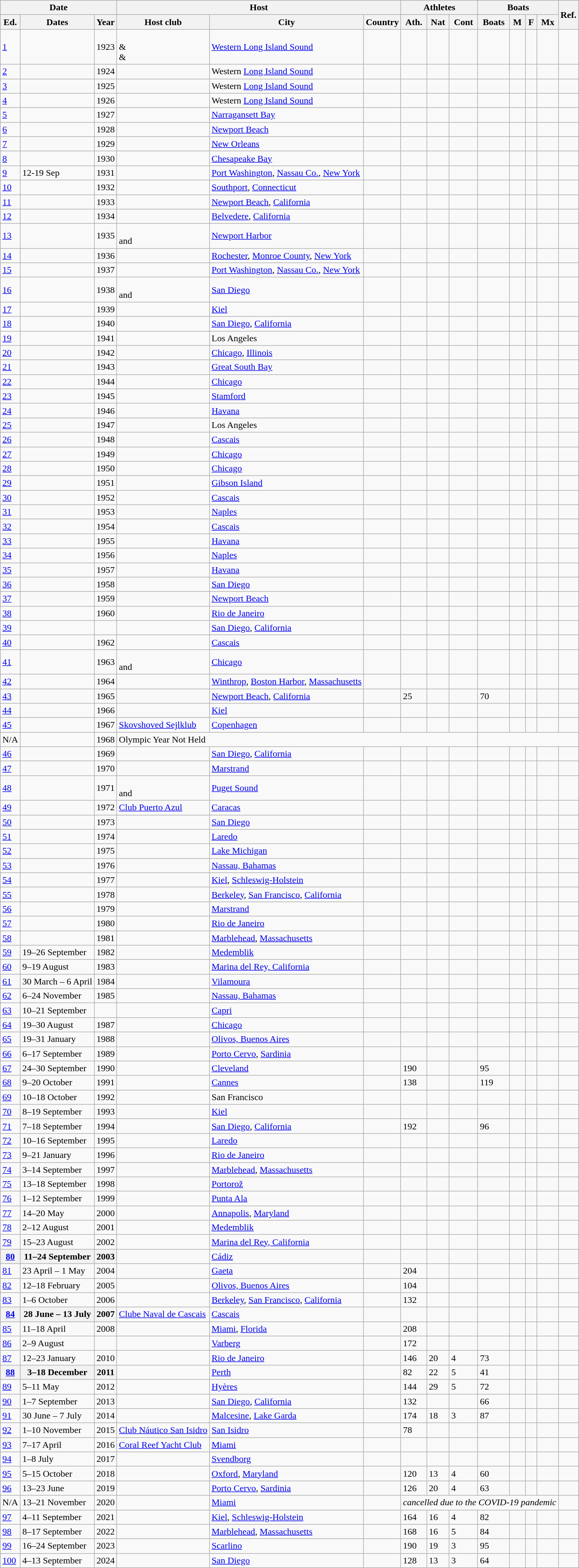<table class="wikitable">
<tr>
<th colspan=3>Date</th>
<th colspan=3>Host</th>
<th colspan=3>Athletes</th>
<th colspan=4>Boats</th>
<th rowspan=2>Ref.</th>
</tr>
<tr>
<th>Ed.</th>
<th>Dates</th>
<th>Year</th>
<th>Host club</th>
<th>City</th>
<th>Country</th>
<th>Ath.</th>
<th>Nat</th>
<th>Cont</th>
<th>Boats</th>
<th>M</th>
<th>F</th>
<th>Mx</th>
</tr>
<tr>
<td><a href='#'>1</a></td>
<td></td>
<td>1923</td>
<td><br>& <br>& </td>
<td><a href='#'>Western Long Island Sound</a></td>
<td></td>
<td></td>
<td></td>
<td></td>
<td></td>
<td></td>
<td></td>
<td></td>
<td></td>
</tr>
<tr>
<td><a href='#'>2</a></td>
<td></td>
<td>1924</td>
<td></td>
<td>Western <a href='#'>Long Island Sound</a></td>
<td></td>
<td></td>
<td></td>
<td></td>
<td></td>
<td></td>
<td></td>
<td></td>
<td></td>
</tr>
<tr>
<td><a href='#'>3</a></td>
<td></td>
<td>1925</td>
<td></td>
<td>Western <a href='#'>Long Island Sound</a></td>
<td></td>
<td></td>
<td></td>
<td></td>
<td></td>
<td></td>
<td></td>
<td></td>
<td></td>
</tr>
<tr>
<td><a href='#'>4</a></td>
<td></td>
<td>1926</td>
<td></td>
<td>Western <a href='#'>Long Island Sound</a></td>
<td></td>
<td></td>
<td></td>
<td></td>
<td></td>
<td></td>
<td></td>
<td></td>
<td></td>
</tr>
<tr>
<td><a href='#'>5</a></td>
<td></td>
<td>1927</td>
<td></td>
<td><a href='#'>Narragansett Bay</a></td>
<td></td>
<td></td>
<td></td>
<td></td>
<td></td>
<td></td>
<td></td>
<td></td>
<td></td>
</tr>
<tr>
<td><a href='#'>6</a></td>
<td></td>
<td>1928</td>
<td></td>
<td><a href='#'>Newport Beach</a></td>
<td></td>
<td></td>
<td></td>
<td></td>
<td></td>
<td></td>
<td></td>
<td></td>
<td></td>
</tr>
<tr>
<td><a href='#'>7</a></td>
<td></td>
<td>1929</td>
<td></td>
<td><a href='#'>New Orleans</a></td>
<td></td>
<td></td>
<td></td>
<td></td>
<td></td>
<td></td>
<td></td>
<td></td>
<td></td>
</tr>
<tr>
<td><a href='#'>8</a></td>
<td></td>
<td>1930</td>
<td></td>
<td><a href='#'>Chesapeake Bay</a></td>
<td></td>
<td></td>
<td></td>
<td></td>
<td></td>
<td></td>
<td></td>
<td></td>
<td></td>
</tr>
<tr>
<td><a href='#'>9</a></td>
<td>12-19 Sep</td>
<td>1931</td>
<td></td>
<td><a href='#'>Port Washington</a>, <a href='#'>Nassau Co.</a>, <a href='#'>New York</a></td>
<td></td>
<td></td>
<td></td>
<td></td>
<td></td>
<td></td>
<td></td>
<td></td>
<td></td>
</tr>
<tr>
<td><a href='#'>10</a></td>
<td></td>
<td>1932</td>
<td></td>
<td><a href='#'>Southport</a>, <a href='#'>Connecticut</a></td>
<td></td>
<td></td>
<td></td>
<td></td>
<td></td>
<td></td>
<td></td>
<td></td>
<td></td>
</tr>
<tr>
<td><a href='#'>11</a></td>
<td></td>
<td>1933</td>
<td></td>
<td><a href='#'>Newport Beach</a>, <a href='#'>California</a></td>
<td></td>
<td></td>
<td></td>
<td></td>
<td></td>
<td></td>
<td></td>
<td></td>
<td></td>
</tr>
<tr>
<td><a href='#'>12</a></td>
<td></td>
<td>1934</td>
<td></td>
<td><a href='#'>Belvedere</a>, <a href='#'>California</a></td>
<td></td>
<td></td>
<td></td>
<td></td>
<td></td>
<td></td>
<td></td>
<td> </td>
<td></td>
</tr>
<tr>
<td><a href='#'>13</a></td>
<td></td>
<td>1935</td>
<td><br>and </td>
<td><a href='#'>Newport Harbor</a></td>
<td></td>
<td></td>
<td></td>
<td></td>
<td></td>
<td></td>
<td></td>
<td></td>
<td></td>
</tr>
<tr>
<td><a href='#'>14</a></td>
<td></td>
<td>1936</td>
<td></td>
<td><a href='#'>Rochester</a>, <a href='#'>Monroe County</a>, <a href='#'>New York</a></td>
<td></td>
<td></td>
<td></td>
<td></td>
<td></td>
<td></td>
<td></td>
<td> </td>
<td></td>
</tr>
<tr>
<td><a href='#'>15</a></td>
<td></td>
<td>1937</td>
<td></td>
<td><a href='#'>Port Washington</a>, <a href='#'>Nassau Co.</a>, <a href='#'>New York</a></td>
<td></td>
<td></td>
<td></td>
<td></td>
<td></td>
<td></td>
<td></td>
<td></td>
<td></td>
</tr>
<tr>
<td><a href='#'>16</a></td>
<td></td>
<td>1938</td>
<td><br>and </td>
<td><a href='#'>San Diego</a></td>
<td></td>
<td></td>
<td></td>
<td></td>
<td></td>
<td></td>
<td></td>
<td></td>
<td></td>
</tr>
<tr>
<td><a href='#'>17</a></td>
<td></td>
<td>1939</td>
<td></td>
<td><a href='#'>Kiel</a></td>
<td></td>
<td></td>
<td></td>
<td></td>
<td></td>
<td></td>
<td></td>
<td></td>
<td></td>
</tr>
<tr>
<td><a href='#'>18</a></td>
<td></td>
<td>1940</td>
<td></td>
<td><a href='#'>San Diego</a>, <a href='#'>California</a></td>
<td></td>
<td></td>
<td></td>
<td></td>
<td></td>
<td></td>
<td></td>
<td></td>
<td></td>
</tr>
<tr>
<td><a href='#'>19</a></td>
<td></td>
<td>1941</td>
<td></td>
<td>Los Angeles</td>
<td></td>
<td></td>
<td></td>
<td></td>
<td></td>
<td></td>
<td></td>
<td></td>
<td></td>
</tr>
<tr>
<td><a href='#'>20</a></td>
<td></td>
<td>1942</td>
<td></td>
<td><a href='#'>Chicago</a>, <a href='#'>Illinois</a></td>
<td></td>
<td></td>
<td></td>
<td></td>
<td></td>
<td></td>
<td></td>
<td></td>
<td></td>
</tr>
<tr>
<td><a href='#'>21</a></td>
<td></td>
<td>1943</td>
<td></td>
<td><a href='#'>Great South Bay</a></td>
<td></td>
<td></td>
<td></td>
<td></td>
<td></td>
<td></td>
<td></td>
<td></td>
<td></td>
</tr>
<tr>
<td><a href='#'>22</a></td>
<td></td>
<td>1944</td>
<td></td>
<td><a href='#'>Chicago</a></td>
<td></td>
<td></td>
<td></td>
<td></td>
<td></td>
<td></td>
<td></td>
<td></td>
<td></td>
</tr>
<tr>
<td><a href='#'>23</a></td>
<td></td>
<td>1945</td>
<td></td>
<td><a href='#'>Stamford</a></td>
<td></td>
<td></td>
<td></td>
<td></td>
<td></td>
<td></td>
<td></td>
<td></td>
<td></td>
</tr>
<tr>
<td><a href='#'>24</a></td>
<td></td>
<td>1946</td>
<td></td>
<td><a href='#'>Havana</a></td>
<td></td>
<td></td>
<td></td>
<td></td>
<td></td>
<td></td>
<td></td>
<td></td>
<td></td>
</tr>
<tr>
<td><a href='#'>25</a></td>
<td></td>
<td>1947</td>
<td></td>
<td>Los Angeles</td>
<td></td>
<td></td>
<td></td>
<td></td>
<td></td>
<td></td>
<td></td>
<td></td>
<td></td>
</tr>
<tr>
<td><a href='#'>26</a></td>
<td></td>
<td>1948</td>
<td></td>
<td><a href='#'>Cascais</a></td>
<td></td>
<td></td>
<td></td>
<td></td>
<td></td>
<td></td>
<td></td>
<td></td>
<td></td>
</tr>
<tr>
<td><a href='#'>27</a></td>
<td></td>
<td>1949</td>
<td></td>
<td><a href='#'>Chicago</a></td>
<td></td>
<td></td>
<td></td>
<td></td>
<td></td>
<td></td>
<td></td>
<td></td>
<td></td>
</tr>
<tr>
<td><a href='#'>28</a></td>
<td></td>
<td>1950</td>
<td></td>
<td><a href='#'>Chicago</a></td>
<td></td>
<td></td>
<td></td>
<td></td>
<td></td>
<td></td>
<td></td>
<td></td>
<td></td>
</tr>
<tr>
<td><a href='#'>29</a></td>
<td></td>
<td>1951</td>
<td></td>
<td><a href='#'>Gibson Island</a></td>
<td></td>
<td></td>
<td></td>
<td></td>
<td></td>
<td></td>
<td></td>
<td></td>
<td></td>
</tr>
<tr>
<td><a href='#'>30</a></td>
<td></td>
<td>1952</td>
<td></td>
<td><a href='#'>Cascais</a></td>
<td></td>
<td></td>
<td></td>
<td></td>
<td></td>
<td></td>
<td></td>
<td></td>
<td></td>
</tr>
<tr>
<td><a href='#'>31</a></td>
<td></td>
<td>1953</td>
<td></td>
<td><a href='#'>Naples</a></td>
<td></td>
<td></td>
<td></td>
<td></td>
<td></td>
<td></td>
<td></td>
<td></td>
<td></td>
</tr>
<tr>
<td><a href='#'>32</a></td>
<td></td>
<td>1954</td>
<td></td>
<td><a href='#'>Cascais</a></td>
<td></td>
<td></td>
<td></td>
<td></td>
<td></td>
<td></td>
<td></td>
<td></td>
<td></td>
</tr>
<tr>
<td><a href='#'>33</a></td>
<td></td>
<td>1955</td>
<td></td>
<td><a href='#'>Havana</a></td>
<td></td>
<td></td>
<td></td>
<td></td>
<td></td>
<td></td>
<td></td>
<td></td>
<td></td>
</tr>
<tr>
<td><a href='#'>34</a></td>
<td></td>
<td>1956</td>
<td></td>
<td><a href='#'>Naples</a></td>
<td></td>
<td></td>
<td></td>
<td></td>
<td></td>
<td></td>
<td></td>
<td></td>
<td></td>
</tr>
<tr>
<td><a href='#'>35</a></td>
<td></td>
<td>1957</td>
<td></td>
<td><a href='#'>Havana</a></td>
<td></td>
<td></td>
<td></td>
<td></td>
<td></td>
<td></td>
<td></td>
<td></td>
<td></td>
</tr>
<tr>
<td><a href='#'>36</a></td>
<td></td>
<td>1958</td>
<td></td>
<td><a href='#'>San Diego</a></td>
<td></td>
<td></td>
<td></td>
<td></td>
<td></td>
<td></td>
<td></td>
<td></td>
<td></td>
</tr>
<tr>
<td><a href='#'>37</a></td>
<td></td>
<td>1959</td>
<td></td>
<td><a href='#'>Newport Beach</a></td>
<td></td>
<td></td>
<td></td>
<td></td>
<td></td>
<td></td>
<td></td>
<td></td>
<td></td>
</tr>
<tr>
<td><a href='#'>38</a></td>
<td></td>
<td>1960</td>
<td></td>
<td><a href='#'>Rio de Janeiro</a></td>
<td></td>
<td></td>
<td></td>
<td></td>
<td></td>
<td></td>
<td></td>
<td></td>
<td></td>
</tr>
<tr>
<td><a href='#'>39</a></td>
<td></td>
<td></td>
<td></td>
<td><a href='#'>San Diego</a>, <a href='#'>California</a></td>
<td></td>
<td></td>
<td></td>
<td></td>
<td></td>
<td></td>
<td></td>
<td></td>
<td></td>
</tr>
<tr>
<td><a href='#'>40</a></td>
<td></td>
<td>1962</td>
<td></td>
<td><a href='#'>Cascais</a></td>
<td></td>
<td></td>
<td></td>
<td></td>
<td></td>
<td></td>
<td></td>
<td></td>
<td></td>
</tr>
<tr>
<td><a href='#'>41</a></td>
<td></td>
<td>1963</td>
<td><br>and </td>
<td><a href='#'>Chicago</a></td>
<td></td>
<td></td>
<td></td>
<td></td>
<td></td>
<td></td>
<td></td>
<td></td>
<td></td>
</tr>
<tr>
<td><a href='#'>42</a></td>
<td></td>
<td>1964</td>
<td></td>
<td><a href='#'>Winthrop</a>, <a href='#'>Boston Harbor</a>, <a href='#'>Massachusetts</a></td>
<td></td>
<td></td>
<td></td>
<td></td>
<td></td>
<td></td>
<td></td>
<td></td>
<td></td>
</tr>
<tr>
<td><a href='#'>43</a></td>
<td></td>
<td>1965</td>
<td></td>
<td><a href='#'>Newport Beach</a>, <a href='#'>California</a></td>
<td></td>
<td>25</td>
<td></td>
<td></td>
<td>70</td>
<td></td>
<td></td>
<td></td>
<td></td>
</tr>
<tr>
<td><a href='#'>44</a></td>
<td></td>
<td>1966</td>
<td></td>
<td><a href='#'>Kiel</a></td>
<td></td>
<td></td>
<td></td>
<td></td>
<td></td>
<td></td>
<td></td>
<td></td>
<td></td>
</tr>
<tr>
<td><a href='#'>45</a></td>
<td></td>
<td>1967</td>
<td><a href='#'>Skovshoved Sejlklub</a></td>
<td><a href='#'>Copenhagen</a></td>
<td></td>
<td></td>
<td></td>
<td></td>
<td></td>
<td></td>
<td></td>
<td></td>
<td></td>
</tr>
<tr>
<td>N/A</td>
<td></td>
<td>1968</td>
<td COLSPAN=6>Olympic Year Not Held</td>
</tr>
<tr>
<td><a href='#'>46</a></td>
<td></td>
<td>1969</td>
<td></td>
<td><a href='#'>San Diego</a>, <a href='#'>California</a></td>
<td></td>
<td></td>
<td></td>
<td></td>
<td></td>
<td></td>
<td></td>
<td></td>
<td></td>
</tr>
<tr>
<td><a href='#'>47</a></td>
<td></td>
<td>1970</td>
<td></td>
<td><a href='#'>Marstrand</a></td>
<td></td>
<td></td>
<td></td>
<td></td>
<td></td>
<td></td>
<td></td>
<td></td>
<td></td>
</tr>
<tr>
<td><a href='#'>48</a></td>
<td></td>
<td>1971</td>
<td> <br>and </td>
<td><a href='#'>Puget Sound</a></td>
<td></td>
<td></td>
<td></td>
<td></td>
<td></td>
<td></td>
<td></td>
<td></td>
<td></td>
</tr>
<tr>
<td><a href='#'>49</a></td>
<td></td>
<td>1972</td>
<td><a href='#'>Club Puerto Azul</a></td>
<td><a href='#'>Caracas</a></td>
<td></td>
<td></td>
<td></td>
<td></td>
<td></td>
<td></td>
<td></td>
<td></td>
<td></td>
</tr>
<tr>
<td><a href='#'>50</a></td>
<td></td>
<td>1973</td>
<td></td>
<td><a href='#'>San Diego</a></td>
<td></td>
<td></td>
<td></td>
<td></td>
<td></td>
<td></td>
<td></td>
<td></td>
<td></td>
</tr>
<tr>
<td><a href='#'>51</a></td>
<td></td>
<td>1974</td>
<td></td>
<td><a href='#'>Laredo</a></td>
<td></td>
<td></td>
<td></td>
<td></td>
<td></td>
<td></td>
<td></td>
<td></td>
<td></td>
</tr>
<tr>
<td><a href='#'>52</a></td>
<td></td>
<td>1975</td>
<td></td>
<td><a href='#'>Lake Michigan</a></td>
<td></td>
<td></td>
<td></td>
<td></td>
<td></td>
<td></td>
<td></td>
<td></td>
<td></td>
</tr>
<tr>
<td><a href='#'>53</a></td>
<td></td>
<td>1976</td>
<td></td>
<td><a href='#'>Nassau, Bahamas</a></td>
<td></td>
<td></td>
<td></td>
<td></td>
<td></td>
<td></td>
<td></td>
<td></td>
<td></td>
</tr>
<tr>
<td><a href='#'>54</a></td>
<td></td>
<td>1977</td>
<td></td>
<td><a href='#'>Kiel</a>, <a href='#'>Schleswig-Holstein</a></td>
<td></td>
<td></td>
<td></td>
<td></td>
<td></td>
<td></td>
<td></td>
<td></td>
<td></td>
</tr>
<tr>
<td><a href='#'>55</a></td>
<td></td>
<td>1978</td>
<td></td>
<td><a href='#'>Berkeley</a>, <a href='#'>San Francisco</a>, <a href='#'>California</a></td>
<td></td>
<td></td>
<td></td>
<td></td>
<td></td>
<td></td>
<td></td>
<td></td>
<td></td>
</tr>
<tr>
<td><a href='#'>56</a></td>
<td></td>
<td>1979</td>
<td></td>
<td><a href='#'>Marstrand</a></td>
<td></td>
<td></td>
<td></td>
<td></td>
<td></td>
<td></td>
<td></td>
<td></td>
<td></td>
</tr>
<tr>
<td><a href='#'>57</a></td>
<td></td>
<td>1980</td>
<td></td>
<td><a href='#'>Rio de Janeiro</a></td>
<td></td>
<td></td>
<td></td>
<td></td>
<td></td>
<td></td>
<td></td>
<td></td>
<td></td>
</tr>
<tr>
<td><a href='#'>58</a></td>
<td></td>
<td>1981</td>
<td></td>
<td><a href='#'>Marblehead</a>, <a href='#'>Massachusetts</a></td>
<td></td>
<td></td>
<td></td>
<td></td>
<td></td>
<td></td>
<td></td>
<td></td>
<td></td>
</tr>
<tr>
<td><a href='#'>59</a></td>
<td>19–26 September</td>
<td>1982</td>
<td></td>
<td><a href='#'>Medemblik</a></td>
<td></td>
<td></td>
<td></td>
<td></td>
<td></td>
<td></td>
<td></td>
<td></td>
<td></td>
</tr>
<tr>
<td><a href='#'>60</a></td>
<td>9–19 August</td>
<td>1983</td>
<td></td>
<td><a href='#'>Marina del Rey, California</a></td>
<td></td>
<td></td>
<td></td>
<td></td>
<td></td>
<td></td>
<td></td>
<td></td>
<td></td>
</tr>
<tr>
<td><a href='#'>61</a></td>
<td>30 March – 6 April</td>
<td>1984</td>
<td></td>
<td><a href='#'>Vilamoura</a></td>
<td></td>
<td></td>
<td></td>
<td></td>
<td></td>
<td></td>
<td></td>
<td></td>
<td></td>
</tr>
<tr>
<td><a href='#'>62</a></td>
<td>6–24 November</td>
<td>1985</td>
<td></td>
<td><a href='#'>Nassau, Bahamas</a></td>
<td></td>
<td></td>
<td></td>
<td></td>
<td></td>
<td></td>
<td></td>
<td></td>
<td></td>
</tr>
<tr>
<td><a href='#'>63</a></td>
<td>10–21 September</td>
<td></td>
<td></td>
<td><a href='#'>Capri</a></td>
<td></td>
<td></td>
<td></td>
<td></td>
<td></td>
<td></td>
<td> </td>
<td></td>
<td></td>
</tr>
<tr>
<td><a href='#'>64</a></td>
<td>19–30 August</td>
<td>1987</td>
<td></td>
<td><a href='#'>Chicago</a></td>
<td></td>
<td></td>
<td></td>
<td></td>
<td></td>
<td></td>
<td></td>
<td></td>
<td></td>
</tr>
<tr>
<td><a href='#'>65</a></td>
<td>19–31 January</td>
<td>1988</td>
<td></td>
<td><a href='#'>Olivos, Buenos Aires</a></td>
<td></td>
<td></td>
<td></td>
<td></td>
<td></td>
<td></td>
<td></td>
<td></td>
<td></td>
</tr>
<tr>
<td><a href='#'>66</a></td>
<td>6–17 September</td>
<td>1989</td>
<td></td>
<td><a href='#'>Porto Cervo</a>, <a href='#'>Sardinia</a></td>
<td></td>
<td></td>
<td></td>
<td></td>
<td></td>
<td></td>
<td></td>
<td></td>
<td></td>
</tr>
<tr>
<td><a href='#'>67</a></td>
<td>24–30 September</td>
<td>1990</td>
<td></td>
<td><a href='#'>Cleveland</a></td>
<td></td>
<td>190</td>
<td></td>
<td></td>
<td>95</td>
<td></td>
<td></td>
<td></td>
<td></td>
</tr>
<tr>
<td><a href='#'>68</a></td>
<td>9–20 October</td>
<td>1991</td>
<td></td>
<td><a href='#'>Cannes</a></td>
<td></td>
<td>138</td>
<td></td>
<td></td>
<td>119</td>
<td></td>
<td></td>
<td></td>
<td></td>
</tr>
<tr>
<td><a href='#'>69</a></td>
<td>10–18 October</td>
<td>1992</td>
<td></td>
<td>San Francisco</td>
<td></td>
<td></td>
<td></td>
<td></td>
<td></td>
<td></td>
<td></td>
<td></td>
<td></td>
</tr>
<tr>
<td><a href='#'>70</a></td>
<td>8–19 September</td>
<td>1993</td>
<td></td>
<td><a href='#'>Kiel</a></td>
<td></td>
<td></td>
<td></td>
<td></td>
<td></td>
<td></td>
<td></td>
<td></td>
<td></td>
</tr>
<tr>
<td><a href='#'>71</a></td>
<td>7–18 September</td>
<td>1994</td>
<td></td>
<td><a href='#'>San Diego</a>, <a href='#'>California</a></td>
<td></td>
<td>192</td>
<td></td>
<td></td>
<td>96</td>
<td></td>
<td></td>
<td></td>
<td></td>
</tr>
<tr>
<td><a href='#'>72</a></td>
<td>10–16 September</td>
<td>1995</td>
<td></td>
<td><a href='#'>Laredo</a></td>
<td></td>
<td></td>
<td></td>
<td></td>
<td></td>
<td></td>
<td></td>
<td></td>
<td></td>
</tr>
<tr>
<td><a href='#'>73</a></td>
<td>9–21 January</td>
<td>1996</td>
<td></td>
<td><a href='#'>Rio de Janeiro</a></td>
<td></td>
<td></td>
<td></td>
<td></td>
<td></td>
<td></td>
<td></td>
<td></td>
<td></td>
</tr>
<tr>
<td><a href='#'>74</a></td>
<td>3–14 September</td>
<td>1997</td>
<td></td>
<td><a href='#'>Marblehead</a>, <a href='#'>Massachusetts</a></td>
<td></td>
<td></td>
<td></td>
<td></td>
<td></td>
<td></td>
<td></td>
<td></td>
<td></td>
</tr>
<tr>
<td><a href='#'>75</a></td>
<td>13–18 September</td>
<td>1998</td>
<td></td>
<td><a href='#'>Portorož</a></td>
<td></td>
<td></td>
<td></td>
<td></td>
<td></td>
<td></td>
<td></td>
<td></td>
<td></td>
</tr>
<tr>
<td><a href='#'>76</a></td>
<td>1–12 September</td>
<td>1999</td>
<td></td>
<td><a href='#'>Punta Ala</a></td>
<td></td>
<td></td>
<td></td>
<td></td>
<td></td>
<td></td>
<td></td>
<td></td>
<td></td>
</tr>
<tr>
<td><a href='#'>77</a></td>
<td>14–20 May</td>
<td>2000</td>
<td></td>
<td><a href='#'>Annapolis</a>, <a href='#'>Maryland</a></td>
<td></td>
<td></td>
<td></td>
<td></td>
<td></td>
<td></td>
<td></td>
<td></td>
<td></td>
</tr>
<tr>
<td><a href='#'>78</a></td>
<td>2–12 August</td>
<td>2001</td>
<td></td>
<td><a href='#'>Medemblik</a></td>
<td></td>
<td></td>
<td></td>
<td></td>
<td></td>
<td></td>
<td></td>
<td></td>
<td></td>
</tr>
<tr>
<td><a href='#'>79</a></td>
<td>15–23 August</td>
<td>2002</td>
<td></td>
<td><a href='#'>Marina del Rey, California</a></td>
<td></td>
<td></td>
<td></td>
<td></td>
<td></td>
<td></td>
<td></td>
<td></td>
<td></td>
</tr>
<tr>
<th><a href='#'>80</a></th>
<th>11–24 September</th>
<th>2003</th>
<td></td>
<td><a href='#'>Cádiz</a></td>
<td></td>
<td></td>
<td></td>
<td></td>
<td></td>
<td></td>
<td></td>
<td></td>
<td></td>
</tr>
<tr>
<td><a href='#'>81</a></td>
<td>23 April – 1 May</td>
<td>2004</td>
<td></td>
<td><a href='#'>Gaeta</a></td>
<td></td>
<td>204</td>
<td></td>
<td></td>
<td></td>
<td></td>
<td></td>
<td></td>
<td></td>
</tr>
<tr>
<td><a href='#'>82</a></td>
<td>12–18 February</td>
<td>2005</td>
<td></td>
<td><a href='#'>Olivos, Buenos Aires</a></td>
<td></td>
<td>104</td>
<td></td>
<td></td>
<td></td>
<td></td>
<td></td>
<td> </td>
<td></td>
</tr>
<tr>
<td><a href='#'>83</a></td>
<td>1–6 October</td>
<td>2006</td>
<td></td>
<td><a href='#'>Berkeley</a>, <a href='#'>San Francisco</a>, <a href='#'>California</a></td>
<td></td>
<td>132</td>
<td></td>
<td></td>
<td></td>
<td></td>
<td></td>
<td></td>
<td></td>
</tr>
<tr>
<th><a href='#'>84</a></th>
<th>28 June – 13 July</th>
<th>2007</th>
<td><a href='#'>Clube Naval de Cascais</a></td>
<td><a href='#'>Cascais</a></td>
<td></td>
<td></td>
<td></td>
<td></td>
<td></td>
<td></td>
<td> </td>
<td></td>
<td></td>
</tr>
<tr>
<td><a href='#'>85</a></td>
<td>11–18 April</td>
<td>2008</td>
<td></td>
<td><a href='#'>Miami</a>, <a href='#'>Florida</a></td>
<td></td>
<td>208</td>
<td></td>
<td></td>
<td></td>
<td></td>
<td></td>
<td></td>
<td></td>
</tr>
<tr>
<td><a href='#'>86</a></td>
<td>2–9 August</td>
<td></td>
<td></td>
<td><a href='#'>Varberg</a></td>
<td></td>
<td>172</td>
<td></td>
<td></td>
<td></td>
<td></td>
<td></td>
<td></td>
<td></td>
</tr>
<tr>
<td><a href='#'>87</a></td>
<td>12–23 January</td>
<td>2010</td>
<td></td>
<td><a href='#'>Rio de Janeiro</a></td>
<td></td>
<td>146</td>
<td>20</td>
<td>4</td>
<td>73</td>
<td></td>
<td></td>
<td></td>
<td></td>
</tr>
<tr>
<th><a href='#'>88</a></th>
<th>3–18 December</th>
<th>2011</th>
<td></td>
<td><a href='#'>Perth</a></td>
<td></td>
<td>82</td>
<td>22</td>
<td>5</td>
<td>41</td>
<td></td>
<td></td>
<td></td>
<td></td>
</tr>
<tr>
<td><a href='#'>89</a></td>
<td>5–11 May</td>
<td>2012</td>
<td></td>
<td><a href='#'>Hyères</a></td>
<td></td>
<td>144</td>
<td>29</td>
<td>5</td>
<td>72</td>
<td></td>
<td></td>
<td></td>
<td></td>
</tr>
<tr>
<td><a href='#'>90</a></td>
<td>1–7 September</td>
<td>2013</td>
<td></td>
<td><a href='#'>San Diego</a>, <a href='#'>California</a></td>
<td></td>
<td>132</td>
<td></td>
<td></td>
<td>66</td>
<td></td>
<td></td>
<td></td>
<td></td>
</tr>
<tr>
<td><a href='#'>91</a></td>
<td>30 June – 7 July</td>
<td>2014</td>
<td></td>
<td><a href='#'>Malcesine</a>, <a href='#'>Lake Garda</a></td>
<td></td>
<td>174</td>
<td>18</td>
<td>3</td>
<td>87</td>
<td></td>
<td></td>
<td></td>
<td></td>
</tr>
<tr>
<td><a href='#'>92</a></td>
<td>1–10 November</td>
<td>2015</td>
<td><a href='#'>Club Náutico San Isidro</a></td>
<td><a href='#'>San Isidro</a></td>
<td></td>
<td>78</td>
<td></td>
<td></td>
<td></td>
<td></td>
<td></td>
<td></td>
<td></td>
</tr>
<tr>
<td><a href='#'>93</a></td>
<td>7–17 April</td>
<td>2016</td>
<td><a href='#'>Coral Reef Yacht Club</a></td>
<td><a href='#'>Miami</a></td>
<td></td>
<td></td>
<td></td>
<td></td>
<td></td>
<td></td>
<td></td>
<td></td>
<td></td>
</tr>
<tr>
<td><a href='#'>94</a></td>
<td>1–8 July</td>
<td>2017</td>
<td></td>
<td><a href='#'>Svendborg</a></td>
<td></td>
<td></td>
<td></td>
<td></td>
<td></td>
<td></td>
<td></td>
<td></td>
<td></td>
</tr>
<tr>
<td><a href='#'>95</a></td>
<td>5–15 October</td>
<td>2018</td>
<td></td>
<td><a href='#'>Oxford</a>, <a href='#'>Maryland</a></td>
<td></td>
<td>120</td>
<td>13</td>
<td>4</td>
<td>60</td>
<td></td>
<td></td>
<td></td>
<td></td>
</tr>
<tr>
<td><a href='#'>96</a></td>
<td>13–23 June</td>
<td>2019</td>
<td></td>
<td><a href='#'>Porto Cervo</a>, <a href='#'>Sardinia</a></td>
<td></td>
<td>126</td>
<td>20</td>
<td>4</td>
<td>63</td>
<td></td>
<td></td>
<td></td>
<td></td>
</tr>
<tr>
<td>N/A</td>
<td>13–21 November</td>
<td>2020</td>
<td><br></td>
<td><a href='#'>Miami</a></td>
<td></td>
<td colspan=7><em>cancelled due to the COVID-19 pandemic</em></td>
<td></td>
</tr>
<tr>
<td><a href='#'>97</a></td>
<td>4–11 September</td>
<td>2021</td>
<td></td>
<td><a href='#'>Kiel</a>, <a href='#'>Schleswig-Holstein</a></td>
<td></td>
<td>164</td>
<td>16</td>
<td>4</td>
<td>82</td>
<td></td>
<td></td>
<td></td>
<td></td>
</tr>
<tr>
<td><a href='#'>98</a></td>
<td>8–17 September</td>
<td>2022</td>
<td></td>
<td><a href='#'>Marblehead</a>, <a href='#'>Massachusetts</a></td>
<td></td>
<td>168</td>
<td>16</td>
<td>5</td>
<td>84</td>
<td></td>
<td></td>
<td></td>
<td></td>
</tr>
<tr>
<td><a href='#'>99</a></td>
<td>16–24 September</td>
<td>2023</td>
<td></td>
<td><a href='#'>Scarlino</a></td>
<td></td>
<td>190</td>
<td>19</td>
<td>3</td>
<td>95</td>
<td></td>
<td></td>
<td></td>
<td></td>
</tr>
<tr>
<td><a href='#'>100</a></td>
<td>4–13 September</td>
<td>2024</td>
<td></td>
<td><a href='#'>San Diego</a></td>
<td></td>
<td>128</td>
<td>13</td>
<td>3</td>
<td>64</td>
<td></td>
<td></td>
<td></td>
<td></td>
</tr>
</table>
